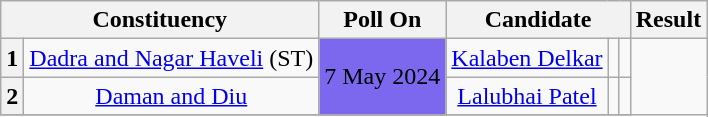<table class="wikitable" style="text-align:center;">
<tr>
<th colspan="2">Constituency</th>
<th>Poll On</th>
<th colspan="3">Candidate</th>
<th>Result</th>
</tr>
<tr>
<th>1</th>
<td><a href='#'>Dadra and Nagar Haveli</a> (ST)</td>
<td rowspan="2" bgcolor=#7B68EE>7 May 2024</td>
<td><a href='#'>Kalaben Delkar</a></td>
<td></td>
<td></td>
</tr>
<tr>
<th>2</th>
<td><a href='#'>Daman and Diu</a></td>
<td><a href='#'>Lalubhai Patel</a></td>
<td></td>
<td></td>
</tr>
<tr>
</tr>
</table>
